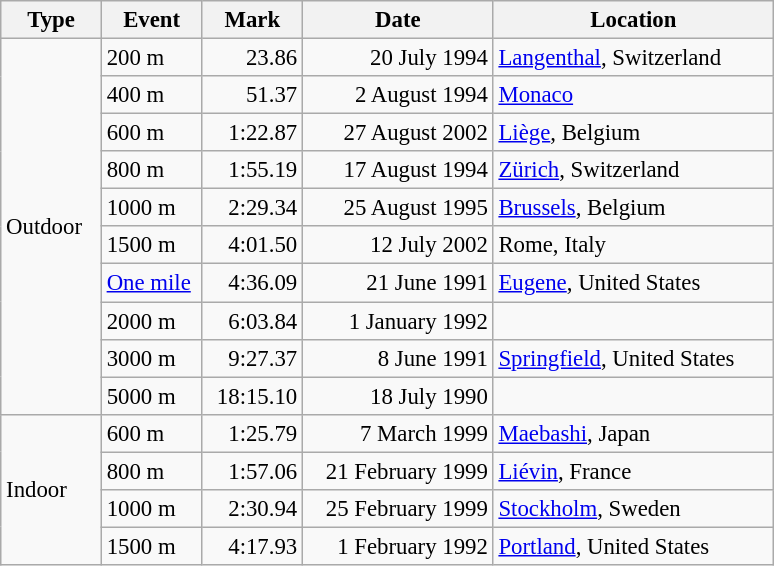<table class="wikitable plainrowheaders" style="font-size:95%;">
<tr>
<th scope="col" width=60>Type</th>
<th scope="col" width=60>Event</th>
<th scope="col" width=60>Mark</th>
<th scope="col" width=120>Date</th>
<th scope="col" width=180>Location</th>
</tr>
<tr>
<td rowspan=10>Outdoor</td>
<td>200 m</td>
<td align=right>23.86</td>
<td align=right>20 July 1994</td>
<td><a href='#'>Langenthal</a>, Switzerland</td>
</tr>
<tr>
<td>400 m</td>
<td align=right>51.37</td>
<td align=right>2 August 1994</td>
<td><a href='#'>Monaco</a></td>
</tr>
<tr>
<td>600 m</td>
<td align=right>1:22.87</td>
<td align=right>27 August 2002</td>
<td><a href='#'>Liège</a>, Belgium</td>
</tr>
<tr>
<td>800 m</td>
<td align=right>1:55.19</td>
<td align=right>17 August 1994</td>
<td><a href='#'>Zürich</a>, Switzerland</td>
</tr>
<tr>
<td>1000 m</td>
<td align=right>2:29.34</td>
<td align=right>25 August 1995</td>
<td><a href='#'>Brussels</a>, Belgium</td>
</tr>
<tr>
<td>1500 m</td>
<td align=right>4:01.50</td>
<td align=right>12 July 2002</td>
<td>Rome, Italy</td>
</tr>
<tr>
<td><a href='#'>One mile</a></td>
<td align=right>4:36.09</td>
<td align=right>21 June 1991</td>
<td><a href='#'>Eugene</a>, United States</td>
</tr>
<tr>
<td>2000 m</td>
<td align=right>6:03.84</td>
<td align=right>1 January 1992</td>
<td></td>
</tr>
<tr>
<td>3000 m</td>
<td align=right>9:27.37</td>
<td align="right">8 June 1991</td>
<td><a href='#'>Springfield</a>, United States</td>
</tr>
<tr>
<td>5000 m</td>
<td align=right>18:15.10</td>
<td align=right>18 July 1990</td>
<td></td>
</tr>
<tr>
<td rowspan=4>Indoor</td>
<td>600 m</td>
<td align=right>1:25.79</td>
<td align=right>7 March 1999</td>
<td><a href='#'>Maebashi</a>, Japan</td>
</tr>
<tr>
<td>800 m</td>
<td align=right>1:57.06</td>
<td align=right>21 February 1999</td>
<td><a href='#'>Liévin</a>, France</td>
</tr>
<tr>
<td>1000 m</td>
<td align=right>2:30.94</td>
<td align=right>25 February 1999</td>
<td><a href='#'>Stockholm</a>, Sweden</td>
</tr>
<tr>
<td>1500 m</td>
<td align=right>4:17.93</td>
<td align=right>1 February 1992</td>
<td><a href='#'>Portland</a>, United States</td>
</tr>
</table>
